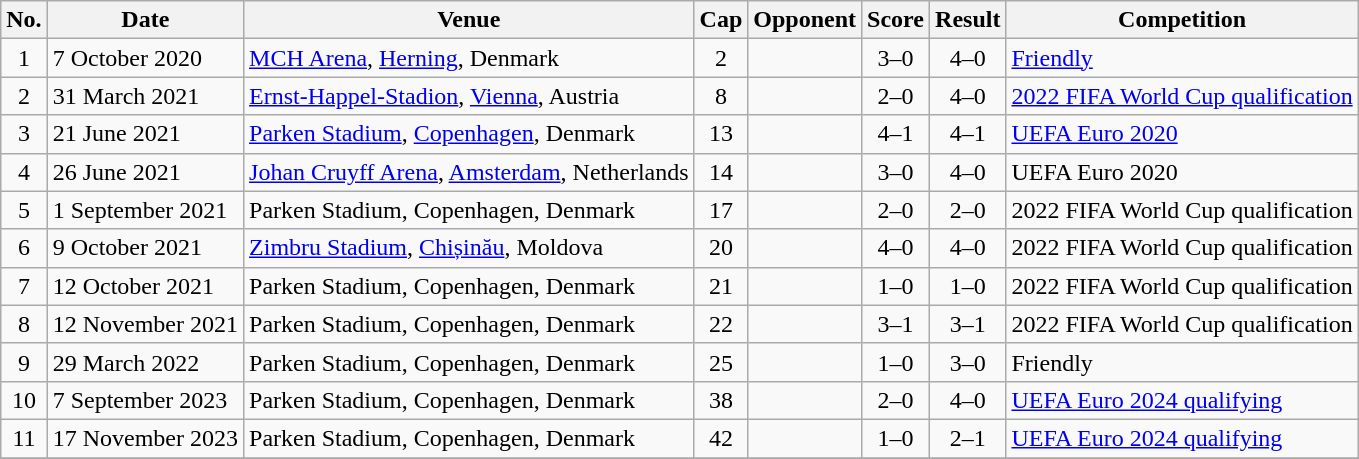<table class="wikitable sortable">
<tr>
<th scope="col">No.</th>
<th scope="col">Date</th>
<th scope="col">Venue</th>
<th scope="col">Cap</th>
<th scope="col">Opponent</th>
<th scope="col">Score</th>
<th scope="col">Result</th>
<th scope="col">Competition</th>
</tr>
<tr>
<td align="center">1</td>
<td>7 October 2020</td>
<td><a href='#'>MCH Arena</a>, <a href='#'>Herning</a>, Denmark</td>
<td align=center>2</td>
<td></td>
<td align="center">3–0</td>
<td align="center">4–0</td>
<td><a href='#'>Friendly</a></td>
</tr>
<tr>
<td align="center">2</td>
<td>31 March 2021</td>
<td><a href='#'>Ernst-Happel-Stadion</a>, <a href='#'>Vienna</a>, Austria</td>
<td align=center>8</td>
<td></td>
<td align="center">2–0</td>
<td align="center">4–0</td>
<td><a href='#'>2022 FIFA World Cup qualification</a></td>
</tr>
<tr>
<td align="center">3</td>
<td>21 June 2021</td>
<td><a href='#'>Parken Stadium</a>, <a href='#'>Copenhagen</a>, Denmark</td>
<td align=center>13</td>
<td></td>
<td align="center">4–1</td>
<td align="center">4–1</td>
<td><a href='#'>UEFA Euro 2020</a></td>
</tr>
<tr>
<td align="center">4</td>
<td>26 June 2021</td>
<td><a href='#'>Johan Cruyff Arena</a>, <a href='#'>Amsterdam</a>, Netherlands</td>
<td align=center>14</td>
<td></td>
<td align="center">3–0</td>
<td align="center">4–0</td>
<td>UEFA Euro 2020</td>
</tr>
<tr>
<td align="center">5</td>
<td>1 September 2021</td>
<td>Parken Stadium, Copenhagen, Denmark</td>
<td align=center>17</td>
<td></td>
<td align="center">2–0</td>
<td align="center">2–0</td>
<td>2022 FIFA World Cup qualification</td>
</tr>
<tr>
<td align="center">6</td>
<td>9 October 2021</td>
<td><a href='#'>Zimbru Stadium</a>, <a href='#'>Chișinău</a>, Moldova</td>
<td align=center>20</td>
<td></td>
<td align="center">4–0</td>
<td align="center">4–0</td>
<td>2022 FIFA World Cup qualification</td>
</tr>
<tr>
<td align="center">7</td>
<td>12 October 2021</td>
<td>Parken Stadium, Copenhagen, Denmark</td>
<td align=center>21</td>
<td></td>
<td align="center">1–0</td>
<td align="center">1–0</td>
<td>2022 FIFA World Cup qualification</td>
</tr>
<tr>
<td align="center">8</td>
<td>12 November 2021</td>
<td>Parken Stadium, Copenhagen, Denmark</td>
<td align=center>22</td>
<td></td>
<td align="center">3–1</td>
<td align="center">3–1</td>
<td>2022 FIFA World Cup qualification</td>
</tr>
<tr>
<td align="center">9</td>
<td>29 March 2022</td>
<td>Parken Stadium, Copenhagen, Denmark</td>
<td align=center>25</td>
<td></td>
<td align="center">1–0</td>
<td align="center">3–0</td>
<td>Friendly</td>
</tr>
<tr>
<td align="center">10</td>
<td>7 September 2023</td>
<td>Parken Stadium, Copenhagen, Denmark</td>
<td align=center>38</td>
<td></td>
<td align="center">2–0</td>
<td align="center">4–0</td>
<td><a href='#'>UEFA Euro 2024 qualifying</a></td>
</tr>
<tr>
<td align="center">11</td>
<td>17 November 2023</td>
<td>Parken Stadium, Copenhagen, Denmark</td>
<td align=center>42</td>
<td></td>
<td align="center">1–0</td>
<td align="center">2–1</td>
<td><a href='#'>UEFA Euro 2024 qualifying</a></td>
</tr>
<tr>
</tr>
</table>
